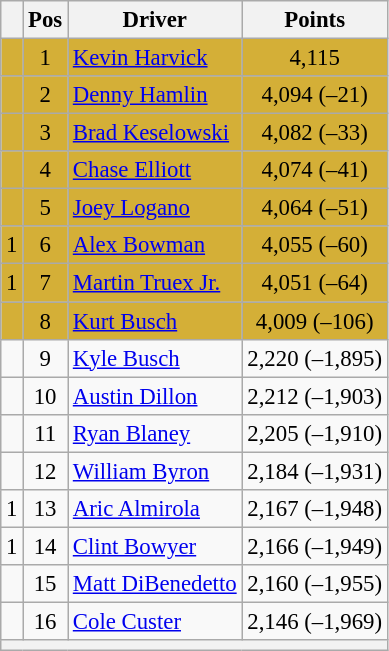<table class="wikitable" style="font-size: 95%">
<tr>
<th></th>
<th>Pos</th>
<th>Driver</th>
<th>Points</th>
</tr>
<tr style="background:#D4AF37;">
<td align="left"></td>
<td style="text-align:center;">1</td>
<td><a href='#'>Kevin Harvick</a></td>
<td style="text-align:center;">4,115</td>
</tr>
<tr style="background:#D4AF37;">
<td align="left"></td>
<td style="text-align:center;">2</td>
<td><a href='#'>Denny Hamlin</a></td>
<td style="text-align:center;">4,094 (–21)</td>
</tr>
<tr style="background:#D4AF37;">
<td align="left"></td>
<td style="text-align:center;">3</td>
<td><a href='#'>Brad Keselowski</a></td>
<td style="text-align:center;">4,082 (–33)</td>
</tr>
<tr style="background:#D4AF37;">
<td align="left"></td>
<td style="text-align:center;">4</td>
<td><a href='#'>Chase Elliott</a></td>
<td style="text-align:center;">4,074 (–41)</td>
</tr>
<tr style="background:#D4AF37;">
<td align="left"></td>
<td style="text-align:center;">5</td>
<td><a href='#'>Joey Logano</a></td>
<td style="text-align:center;">4,064 (–51)</td>
</tr>
<tr style="background:#D4AF37;">
<td align="left"> 1</td>
<td style="text-align:center;">6</td>
<td><a href='#'>Alex Bowman</a></td>
<td style="text-align:center;">4,055 (–60)</td>
</tr>
<tr style="background:#D4AF37;">
<td align="left"> 1</td>
<td style="text-align:center;">7</td>
<td><a href='#'>Martin Truex Jr.</a></td>
<td style="text-align:center;">4,051 (–64)</td>
</tr>
<tr style="background:#D4AF37;">
<td align="left"></td>
<td style="text-align:center;">8</td>
<td><a href='#'>Kurt Busch</a></td>
<td style="text-align:center;">4,009 (–106)</td>
</tr>
<tr>
<td align="left"></td>
<td style="text-align:center;">9</td>
<td><a href='#'>Kyle Busch</a></td>
<td style="text-align:center;">2,220 (–1,895)</td>
</tr>
<tr>
<td align="left"></td>
<td style="text-align:center;">10</td>
<td><a href='#'>Austin Dillon</a></td>
<td style="text-align:center;">2,212 (–1,903)</td>
</tr>
<tr>
<td align="left"></td>
<td style="text-align:center;">11</td>
<td><a href='#'>Ryan Blaney</a></td>
<td style="text-align:center;">2,205 (–1,910)</td>
</tr>
<tr>
<td align="left"></td>
<td style="text-align:center;">12</td>
<td><a href='#'>William Byron</a></td>
<td style="text-align:center;">2,184 (–1,931)</td>
</tr>
<tr>
<td align="left"> 1</td>
<td style="text-align:center;">13</td>
<td><a href='#'>Aric Almirola</a></td>
<td style="text-align:center;">2,167 (–1,948)</td>
</tr>
<tr>
<td align="left"> 1</td>
<td style="text-align:center;">14</td>
<td><a href='#'>Clint Bowyer</a></td>
<td style="text-align:center;">2,166 (–1,949)</td>
</tr>
<tr>
<td align="left"></td>
<td style="text-align:center;">15</td>
<td><a href='#'>Matt DiBenedetto</a></td>
<td style="text-align:center;">2,160 (–1,955)</td>
</tr>
<tr>
<td align="left"></td>
<td style="text-align:center;">16</td>
<td><a href='#'>Cole Custer</a></td>
<td style="text-align:center;">2,146 (–1,969)</td>
</tr>
<tr class="sortbottom">
<th colspan="9"></th>
</tr>
</table>
